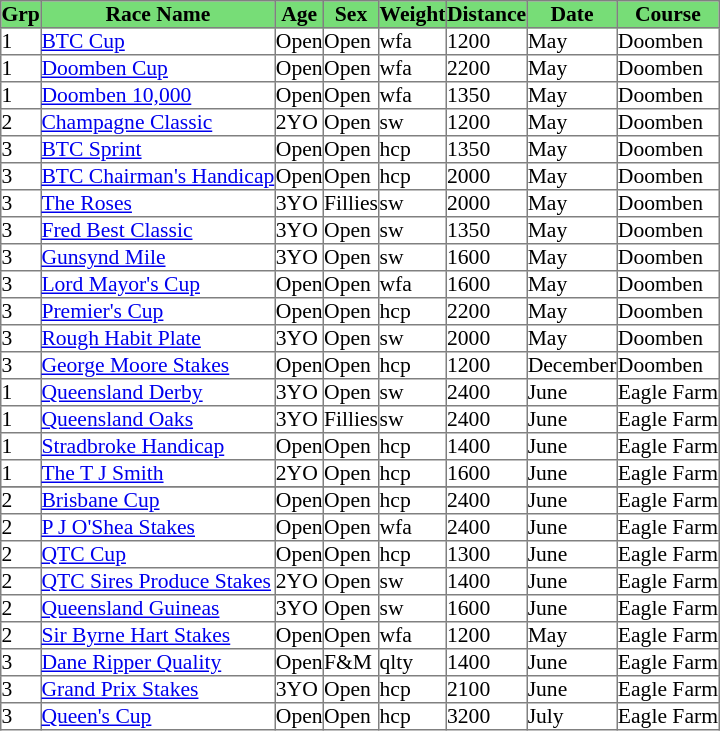<table class = "sortable" | border="1" cellpadding="0" style="border-collapse: collapse; font-size:90%">
<tr bgcolor="#77dd77" align="center">
<th><strong>Grp</strong></th>
<th><strong>Race Name</strong></th>
<th><strong>Age</strong></th>
<th><strong>Sex</strong></th>
<th><strong>Weight</strong></th>
<th><strong>Distance</strong></th>
<th><strong>Date</strong></th>
<th><strong>Course</strong></th>
</tr>
<tr>
<td>1</td>
<td><a href='#'>BTC Cup</a></td>
<td>Open</td>
<td>Open</td>
<td>wfa</td>
<td>1200</td>
<td>May</td>
<td>Doomben</td>
</tr>
<tr>
<td>1</td>
<td><a href='#'>Doomben Cup</a></td>
<td>Open</td>
<td>Open</td>
<td>wfa</td>
<td>2200</td>
<td>May</td>
<td>Doomben</td>
</tr>
<tr>
<td>1</td>
<td><a href='#'>Doomben 10,000</a></td>
<td>Open</td>
<td>Open</td>
<td>wfa</td>
<td>1350</td>
<td>May</td>
<td>Doomben</td>
</tr>
<tr>
<td>2</td>
<td><a href='#'>Champagne Classic</a></td>
<td>2YO</td>
<td>Open</td>
<td>sw</td>
<td>1200</td>
<td>May</td>
<td>Doomben</td>
</tr>
<tr>
<td>3</td>
<td><a href='#'>BTC Sprint</a></td>
<td>Open</td>
<td>Open</td>
<td>hcp</td>
<td>1350</td>
<td>May</td>
<td>Doomben</td>
</tr>
<tr>
<td>3</td>
<td><a href='#'>BTC Chairman's Handicap</a></td>
<td>Open</td>
<td>Open</td>
<td>hcp</td>
<td>2000</td>
<td>May</td>
<td>Doomben</td>
</tr>
<tr>
<td>3</td>
<td><a href='#'>The Roses</a></td>
<td>3YO</td>
<td>Fillies</td>
<td>sw</td>
<td>2000</td>
<td>May</td>
<td>Doomben</td>
</tr>
<tr>
<td>3</td>
<td><a href='#'>Fred Best Classic</a></td>
<td>3YO</td>
<td>Open</td>
<td>sw</td>
<td>1350</td>
<td>May</td>
<td>Doomben</td>
</tr>
<tr>
<td>3</td>
<td><a href='#'>Gunsynd Mile</a></td>
<td>3YO</td>
<td>Open</td>
<td>sw</td>
<td>1600</td>
<td>May</td>
<td>Doomben</td>
</tr>
<tr>
<td>3</td>
<td><a href='#'>Lord Mayor's Cup</a></td>
<td>Open</td>
<td>Open</td>
<td>wfa</td>
<td>1600</td>
<td>May</td>
<td>Doomben</td>
</tr>
<tr>
<td>3</td>
<td><a href='#'>Premier's Cup</a></td>
<td>Open</td>
<td>Open</td>
<td>hcp</td>
<td>2200</td>
<td>May</td>
<td>Doomben</td>
</tr>
<tr>
<td>3</td>
<td><a href='#'>Rough Habit Plate</a></td>
<td>3YO</td>
<td>Open</td>
<td>sw</td>
<td>2000</td>
<td>May</td>
<td>Doomben</td>
</tr>
<tr>
<td>3</td>
<td><a href='#'>George Moore Stakes</a></td>
<td>Open</td>
<td>Open</td>
<td>hcp</td>
<td>1200</td>
<td>December</td>
<td>Doomben</td>
</tr>
<tr>
<td>1</td>
<td><a href='#'>Queensland Derby</a></td>
<td>3YO</td>
<td>Open</td>
<td>sw</td>
<td>2400</td>
<td>June</td>
<td>Eagle Farm</td>
</tr>
<tr>
<td>1</td>
<td><a href='#'>Queensland Oaks</a></td>
<td>3YO</td>
<td>Fillies</td>
<td>sw</td>
<td>2400</td>
<td>June</td>
<td>Eagle Farm</td>
</tr>
<tr>
<td>1</td>
<td><a href='#'>Stradbroke Handicap</a></td>
<td>Open</td>
<td>Open</td>
<td>hcp</td>
<td>1400</td>
<td>June</td>
<td>Eagle Farm</td>
</tr>
<tr>
<td>1</td>
<td><a href='#'>The T J Smith</a></td>
<td>2YO</td>
<td>Open</td>
<td>hcp</td>
<td>1600</td>
<td>June</td>
<td>Eagle Farm</td>
</tr>
<tr>
</tr>
<tr>
</tr>
<tr>
<td>2</td>
<td><a href='#'>Brisbane Cup</a></td>
<td>Open</td>
<td>Open</td>
<td>hcp</td>
<td>2400</td>
<td>June</td>
<td>Eagle Farm</td>
</tr>
<tr>
<td>2</td>
<td><a href='#'>P J O'Shea Stakes</a></td>
<td>Open</td>
<td>Open</td>
<td>wfa</td>
<td>2400</td>
<td>June</td>
<td>Eagle Farm</td>
</tr>
<tr>
<td>2</td>
<td><a href='#'>QTC Cup</a></td>
<td>Open</td>
<td>Open</td>
<td>hcp</td>
<td>1300</td>
<td>June</td>
<td>Eagle Farm</td>
</tr>
<tr>
<td>2</td>
<td><a href='#'>QTC Sires Produce Stakes</a></td>
<td>2YO</td>
<td>Open</td>
<td>sw</td>
<td>1400</td>
<td>June</td>
<td>Eagle Farm</td>
</tr>
<tr>
<td>2</td>
<td><a href='#'>Queensland Guineas</a></td>
<td>3YO</td>
<td>Open</td>
<td>sw</td>
<td>1600</td>
<td>June</td>
<td>Eagle Farm</td>
</tr>
<tr>
<td>2</td>
<td><a href='#'>Sir Byrne Hart Stakes</a></td>
<td>Open</td>
<td>Open</td>
<td>wfa</td>
<td>1200</td>
<td>May</td>
<td>Eagle Farm</td>
</tr>
<tr>
<td>3</td>
<td><a href='#'>Dane Ripper Quality</a></td>
<td>Open</td>
<td>F&M</td>
<td>qlty</td>
<td>1400</td>
<td>June</td>
<td>Eagle Farm</td>
</tr>
<tr>
<td>3</td>
<td><a href='#'>Grand Prix Stakes</a></td>
<td>3YO</td>
<td>Open</td>
<td>hcp</td>
<td>2100</td>
<td>June</td>
<td>Eagle Farm</td>
</tr>
<tr>
<td>3</td>
<td><a href='#'>Queen's Cup</a></td>
<td>Open</td>
<td>Open</td>
<td>hcp</td>
<td>3200</td>
<td>July</td>
<td>Eagle Farm</td>
</tr>
</table>
